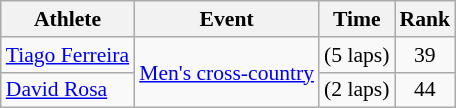<table class=wikitable style="font-size:90%;">
<tr>
<th>Athlete</th>
<th>Event</th>
<th>Time</th>
<th>Rank</th>
</tr>
<tr align=center>
<td align=left><a href='#'>Tiago Ferreira</a></td>
<td rowspan=2 align=left><a href='#'>Men's cross-country</a></td>
<td> (5 laps)</td>
<td>39</td>
</tr>
<tr align=center>
<td align=left><a href='#'>David Rosa</a></td>
<td> (2 laps)</td>
<td>44</td>
</tr>
</table>
